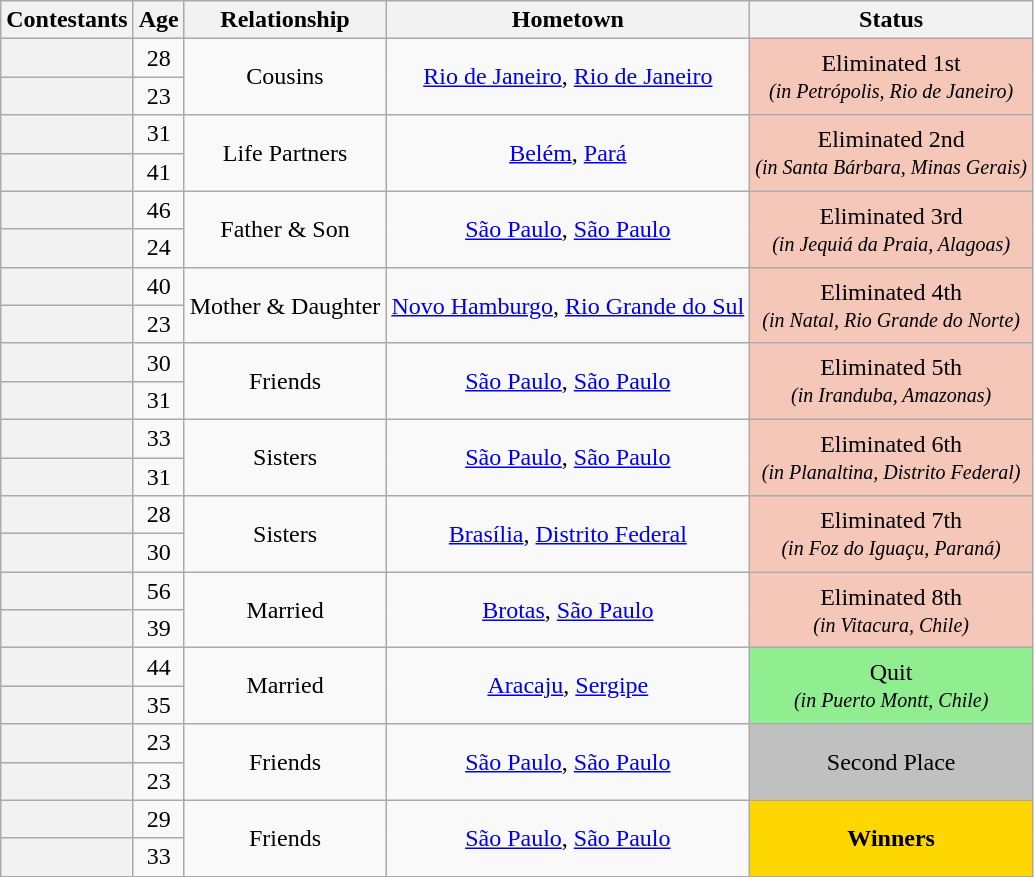<table class="wikitable sortable" style="text-align:center;">
<tr>
<th scope="col">Contestants</th>
<th scope="col">Age</th>
<th class="unsortable" scope="col">Relationship</th>
<th scope="col" class="unsortable">Hometown</th>
<th scope="col">Status</th>
</tr>
<tr>
<th scope="row"></th>
<td>28</td>
<td rowspan="2">Cousins</td>
<td rowspan="2"><a href='#'>Rio de Janeiro</a>, <a href='#'>Rio de Janeiro</a></td>
<td rowspan="2" bgcolor="f4c7b8">Eliminated 1st<br><small><em>(in Petrópolis, Rio de Janeiro)</em></small></td>
</tr>
<tr>
<th scope="row"></th>
<td>23</td>
</tr>
<tr>
<th scope="row"></th>
<td>31</td>
<td rowspan="2">Life Partners</td>
<td rowspan="2"><a href='#'>Belém</a>, <a href='#'>Pará</a></td>
<td rowspan="2" bgcolor="f4c7b8">Eliminated 2nd<br><small><em>(in Santa Bárbara, Minas Gerais)</em></small></td>
</tr>
<tr>
<th scope="row"></th>
<td>41</td>
</tr>
<tr>
<th scope="row"></th>
<td>46</td>
<td rowspan="2">Father & Son</td>
<td rowspan="2"><a href='#'>São Paulo</a>, <a href='#'>São Paulo</a></td>
<td rowspan="2" bgcolor="f4c7b8">Eliminated 3rd<br><small><em>(in Jequiá da Praia, Alagoas)</em></small></td>
</tr>
<tr>
<th scope="row"></th>
<td>24</td>
</tr>
<tr>
<th scope="row"></th>
<td>40</td>
<td rowspan="2">Mother & Daughter</td>
<td rowspan="2"><a href='#'>Novo Hamburgo</a>, <a href='#'>Rio Grande do Sul</a></td>
<td rowspan="2" bgcolor="f4c7b8">Eliminated 4th<br><small><em>(in Natal, Rio Grande do Norte)</em></small></td>
</tr>
<tr>
<th scope="row"></th>
<td>23</td>
</tr>
<tr>
<th scope="row"></th>
<td>30</td>
<td rowspan="2">Friends</td>
<td rowspan="2"><a href='#'>São Paulo</a>, <a href='#'>São Paulo</a></td>
<td rowspan="2" bgcolor="f4c7b8">Eliminated 5th<br><small><em>(in Iranduba, Amazonas)</em></small></td>
</tr>
<tr>
<th scope="row"></th>
<td>31</td>
</tr>
<tr>
<th scope="row"></th>
<td>33</td>
<td rowspan="2">Sisters</td>
<td rowspan="2"><a href='#'>São Paulo</a>, <a href='#'>São Paulo</a></td>
<td rowspan="2" bgcolor="f4c7b8">Eliminated 6th<br><small><em>(in Planaltina, Distrito Federal)</em></small></td>
</tr>
<tr>
<th scope="row"></th>
<td>31</td>
</tr>
<tr>
<th scope="row"></th>
<td>28</td>
<td rowspan="2">Sisters</td>
<td rowspan="2"><a href='#'>Brasília</a>, <a href='#'>Distrito Federal</a></td>
<td rowspan="2" bgcolor="f4c7b8">Eliminated 7th<br><small><em>(in Foz do Iguaçu, Paraná)</em></small></td>
</tr>
<tr>
<th scope="row"></th>
<td>30</td>
</tr>
<tr>
<th scope="row"></th>
<td>56</td>
<td rowspan="2">Married</td>
<td rowspan="2"><a href='#'>Brotas</a>, <a href='#'>São Paulo</a></td>
<td rowspan="2" bgcolor="f4c7b8">Eliminated 8th<br><small><em>(in Vitacura, Chile)</em></small></td>
</tr>
<tr>
<th scope="row"></th>
<td>39</td>
</tr>
<tr>
<th scope="row"></th>
<td>44</td>
<td rowspan="2">Married</td>
<td rowspan="2"><a href='#'>Aracaju</a>, <a href='#'>Sergipe</a></td>
<td rowspan="2" bgcolor="lightgreen">Quit<br><small><em>(in Puerto Montt, Chile)</em></small></td>
</tr>
<tr>
<th scope="row"></th>
<td>35</td>
</tr>
<tr>
<th scope="row"></th>
<td>23</td>
<td rowspan="2">Friends</td>
<td rowspan="2"><a href='#'>São Paulo</a>, <a href='#'>São Paulo</a></td>
<td rowspan="2" bgcolor="silver">Second Place</td>
</tr>
<tr>
<th scope="row"></th>
<td>23</td>
</tr>
<tr>
<th scope="row"></th>
<td>29</td>
<td rowspan="2">Friends</td>
<td rowspan="2"><a href='#'>São Paulo</a>, <a href='#'>São Paulo</a></td>
<td rowspan="2" bgcolor="gold"><strong>Winners</strong></td>
</tr>
<tr>
<th scope="row"></th>
<td>33</td>
</tr>
</table>
